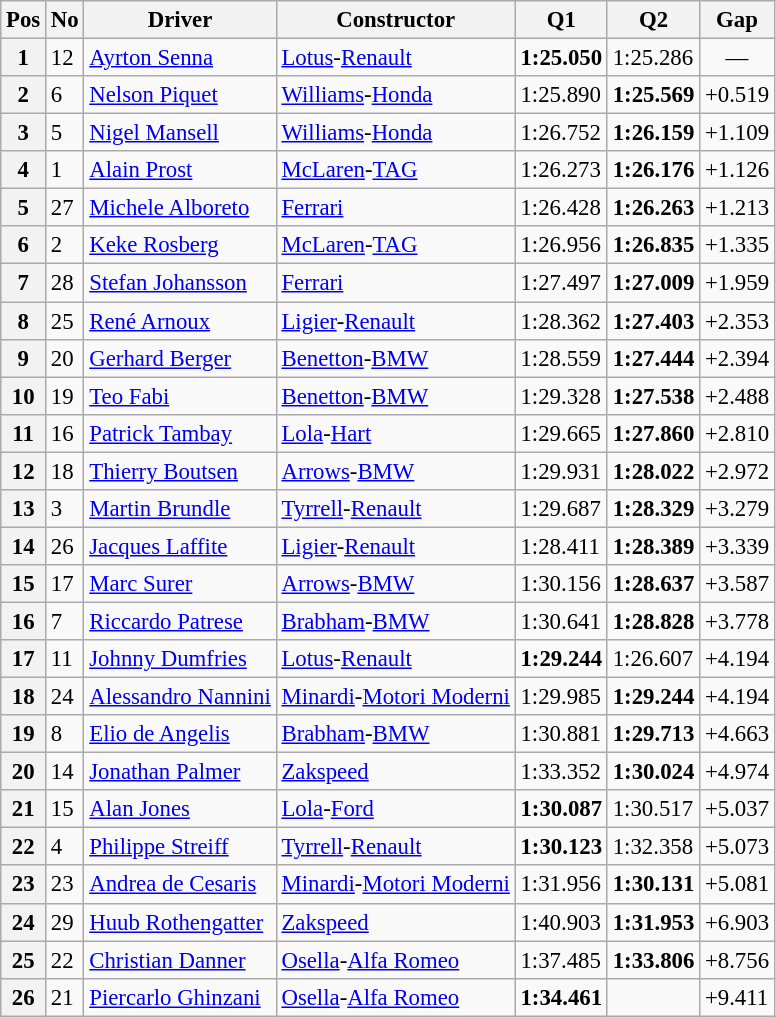<table class="wikitable sortable" style="font-size: 95%;">
<tr>
<th>Pos</th>
<th>No</th>
<th>Driver</th>
<th>Constructor</th>
<th>Q1</th>
<th>Q2</th>
<th>Gap</th>
</tr>
<tr>
<th>1</th>
<td>12</td>
<td> <a href='#'>Ayrton Senna</a></td>
<td><a href='#'>Lotus</a>-<a href='#'>Renault</a></td>
<td><strong>1:25.050</strong></td>
<td>1:25.286</td>
<td style="text-align: center">—</td>
</tr>
<tr>
<th>2</th>
<td>6</td>
<td> <a href='#'>Nelson Piquet</a></td>
<td><a href='#'>Williams</a>-<a href='#'>Honda</a></td>
<td>1:25.890</td>
<td><strong>1:25.569</strong></td>
<td>+0.519</td>
</tr>
<tr>
<th>3</th>
<td>5</td>
<td> <a href='#'>Nigel Mansell</a></td>
<td><a href='#'>Williams</a>-<a href='#'>Honda</a></td>
<td>1:26.752</td>
<td><strong>1:26.159</strong></td>
<td>+1.109</td>
</tr>
<tr>
<th>4</th>
<td>1</td>
<td> <a href='#'>Alain Prost</a></td>
<td><a href='#'>McLaren</a>-<a href='#'>TAG</a></td>
<td>1:26.273</td>
<td><strong>1:26.176</strong></td>
<td>+1.126</td>
</tr>
<tr>
<th>5</th>
<td>27</td>
<td> <a href='#'>Michele Alboreto</a></td>
<td><a href='#'>Ferrari</a></td>
<td>1:26.428</td>
<td><strong>1:26.263</strong></td>
<td>+1.213</td>
</tr>
<tr>
<th>6</th>
<td>2</td>
<td> <a href='#'>Keke Rosberg</a></td>
<td><a href='#'>McLaren</a>-<a href='#'>TAG</a></td>
<td>1:26.956</td>
<td><strong>1:26.835</strong></td>
<td>+1.335</td>
</tr>
<tr>
<th>7</th>
<td>28</td>
<td> <a href='#'>Stefan Johansson</a></td>
<td><a href='#'>Ferrari</a></td>
<td>1:27.497</td>
<td><strong>1:27.009</strong></td>
<td>+1.959</td>
</tr>
<tr>
<th>8</th>
<td>25</td>
<td> <a href='#'>René Arnoux</a></td>
<td><a href='#'>Ligier</a>-<a href='#'>Renault</a></td>
<td>1:28.362</td>
<td><strong>1:27.403</strong></td>
<td>+2.353</td>
</tr>
<tr>
<th>9</th>
<td>20</td>
<td> <a href='#'>Gerhard Berger</a></td>
<td><a href='#'>Benetton</a>-<a href='#'>BMW</a></td>
<td>1:28.559</td>
<td><strong>1:27.444</strong></td>
<td>+2.394</td>
</tr>
<tr>
<th>10</th>
<td>19</td>
<td> <a href='#'>Teo Fabi</a></td>
<td><a href='#'>Benetton</a>-<a href='#'>BMW</a></td>
<td>1:29.328</td>
<td><strong>1:27.538</strong></td>
<td>+2.488</td>
</tr>
<tr>
<th>11</th>
<td>16</td>
<td> <a href='#'>Patrick Tambay</a></td>
<td><a href='#'>Lola</a>-<a href='#'>Hart</a></td>
<td>1:29.665</td>
<td><strong>1:27.860</strong></td>
<td>+2.810</td>
</tr>
<tr>
<th>12</th>
<td>18</td>
<td> <a href='#'>Thierry Boutsen</a></td>
<td><a href='#'>Arrows</a>-<a href='#'>BMW</a></td>
<td>1:29.931</td>
<td><strong>1:28.022</strong></td>
<td>+2.972</td>
</tr>
<tr>
<th>13</th>
<td>3</td>
<td> <a href='#'>Martin Brundle</a></td>
<td><a href='#'>Tyrrell</a>-<a href='#'>Renault</a></td>
<td>1:29.687</td>
<td><strong>1:28.329</strong></td>
<td>+3.279</td>
</tr>
<tr>
<th>14</th>
<td>26</td>
<td> <a href='#'>Jacques Laffite</a></td>
<td><a href='#'>Ligier</a>-<a href='#'>Renault</a></td>
<td>1:28.411</td>
<td><strong>1:28.389</strong></td>
<td>+3.339</td>
</tr>
<tr>
<th>15</th>
<td>17</td>
<td> <a href='#'>Marc Surer</a></td>
<td><a href='#'>Arrows</a>-<a href='#'>BMW</a></td>
<td>1:30.156</td>
<td><strong>1:28.637</strong></td>
<td>+3.587</td>
</tr>
<tr>
<th>16</th>
<td>7</td>
<td> <a href='#'>Riccardo Patrese</a></td>
<td><a href='#'>Brabham</a>-<a href='#'>BMW</a></td>
<td>1:30.641</td>
<td><strong>1:28.828</strong></td>
<td>+3.778</td>
</tr>
<tr>
<th>17</th>
<td>11</td>
<td> <a href='#'>Johnny Dumfries</a></td>
<td><a href='#'>Lotus</a>-<a href='#'>Renault</a></td>
<td><strong>1:29.244</strong></td>
<td>1:26.607</td>
<td>+4.194</td>
</tr>
<tr>
<th>18</th>
<td>24</td>
<td> <a href='#'>Alessandro Nannini</a></td>
<td><a href='#'>Minardi</a>-<a href='#'>Motori Moderni</a></td>
<td>1:29.985</td>
<td><strong>1:29.244</strong></td>
<td>+4.194</td>
</tr>
<tr>
<th>19</th>
<td>8</td>
<td> <a href='#'>Elio de Angelis</a></td>
<td><a href='#'>Brabham</a>-<a href='#'>BMW</a></td>
<td>1:30.881</td>
<td><strong>1:29.713</strong></td>
<td>+4.663</td>
</tr>
<tr>
<th>20</th>
<td>14</td>
<td> <a href='#'>Jonathan Palmer</a></td>
<td><a href='#'>Zakspeed</a></td>
<td>1:33.352</td>
<td><strong>1:30.024</strong></td>
<td>+4.974</td>
</tr>
<tr>
<th>21</th>
<td>15</td>
<td> <a href='#'>Alan Jones</a></td>
<td><a href='#'>Lola</a>-<a href='#'>Ford</a></td>
<td><strong>1:30.087</strong></td>
<td>1:30.517</td>
<td>+5.037</td>
</tr>
<tr>
<th>22</th>
<td>4</td>
<td> <a href='#'>Philippe Streiff</a></td>
<td><a href='#'>Tyrrell</a>-<a href='#'>Renault</a></td>
<td><strong>1:30.123</strong></td>
<td>1:32.358</td>
<td>+5.073</td>
</tr>
<tr>
<th>23</th>
<td>23</td>
<td> <a href='#'>Andrea de Cesaris</a></td>
<td><a href='#'>Minardi</a>-<a href='#'>Motori Moderni</a></td>
<td>1:31.956</td>
<td><strong>1:30.131</strong></td>
<td>+5.081</td>
</tr>
<tr>
<th>24</th>
<td>29</td>
<td> <a href='#'>Huub Rothengatter</a></td>
<td><a href='#'>Zakspeed</a></td>
<td>1:40.903</td>
<td><strong>1:31.953</strong></td>
<td>+6.903</td>
</tr>
<tr>
<th>25</th>
<td>22</td>
<td> <a href='#'>Christian Danner</a></td>
<td><a href='#'>Osella</a>-<a href='#'>Alfa Romeo</a></td>
<td>1:37.485</td>
<td><strong>1:33.806</strong></td>
<td>+8.756</td>
</tr>
<tr>
<th>26</th>
<td>21</td>
<td> <a href='#'>Piercarlo Ghinzani</a></td>
<td><a href='#'>Osella</a>-<a href='#'>Alfa Romeo</a></td>
<td><strong>1:34.461</strong></td>
<td></td>
<td>+9.411</td>
</tr>
</table>
